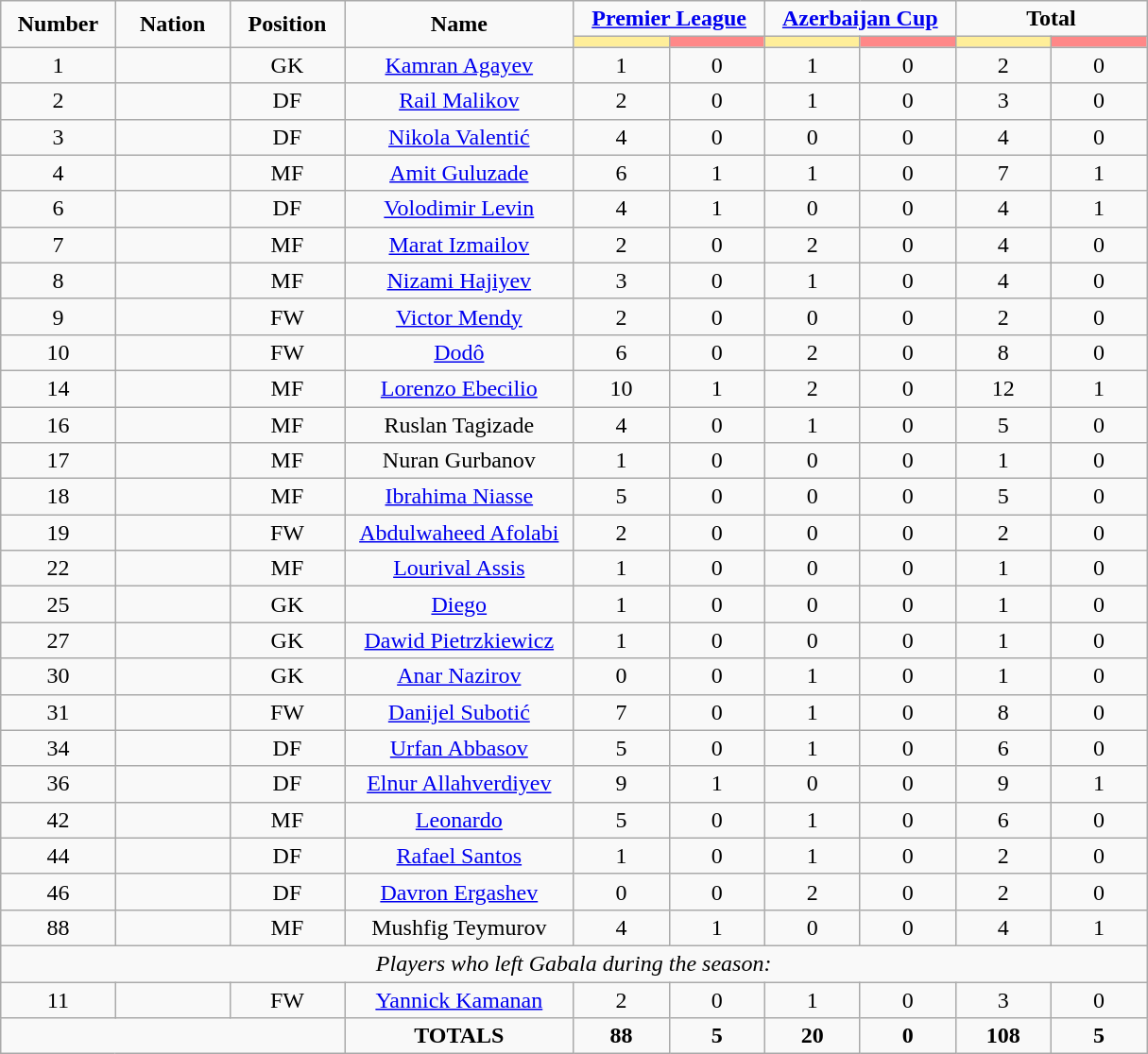<table class="wikitable" style="font-size: 100%; text-align: center;">
<tr>
<td rowspan="2" width="10%" align="center"><strong>Number</strong></td>
<td rowspan="2" width="10%" align="center"><strong>Nation</strong></td>
<td rowspan="2" width="10%" align="center"><strong>Position</strong></td>
<td rowspan="2" width="20%" align="center"><strong>Name</strong></td>
<td colspan="2" align="center"><strong><a href='#'>Premier League</a></strong></td>
<td colspan="2" align="center"><strong><a href='#'>Azerbaijan Cup</a></strong></td>
<td colspan="2" align="center"><strong>Total</strong></td>
</tr>
<tr>
<th width=60 style="background: #FFEE99"></th>
<th width=60 style="background: #FF8888"></th>
<th width=60 style="background: #FFEE99"></th>
<th width=60 style="background: #FF8888"></th>
<th width=60 style="background: #FFEE99"></th>
<th width=60 style="background: #FF8888"></th>
</tr>
<tr>
<td>1</td>
<td></td>
<td>GK</td>
<td><a href='#'>Kamran Agayev</a></td>
<td>1</td>
<td>0</td>
<td>1</td>
<td>0</td>
<td>2</td>
<td>0</td>
</tr>
<tr>
<td>2</td>
<td></td>
<td>DF</td>
<td><a href='#'>Rail Malikov</a></td>
<td>2</td>
<td>0</td>
<td>1</td>
<td>0</td>
<td>3</td>
<td>0</td>
</tr>
<tr>
<td>3</td>
<td></td>
<td>DF</td>
<td><a href='#'>Nikola Valentić</a></td>
<td>4</td>
<td>0</td>
<td>0</td>
<td>0</td>
<td>4</td>
<td>0</td>
</tr>
<tr>
<td>4</td>
<td></td>
<td>MF</td>
<td><a href='#'>Amit Guluzade</a></td>
<td>6</td>
<td>1</td>
<td>1</td>
<td>0</td>
<td>7</td>
<td>1</td>
</tr>
<tr>
<td>6</td>
<td></td>
<td>DF</td>
<td><a href='#'>Volodimir Levin</a></td>
<td>4</td>
<td>1</td>
<td>0</td>
<td>0</td>
<td>4</td>
<td>1</td>
</tr>
<tr>
<td>7</td>
<td></td>
<td>MF</td>
<td><a href='#'>Marat Izmailov</a></td>
<td>2</td>
<td>0</td>
<td>2</td>
<td>0</td>
<td>4</td>
<td>0</td>
</tr>
<tr>
<td>8</td>
<td></td>
<td>MF</td>
<td><a href='#'>Nizami Hajiyev</a></td>
<td>3</td>
<td>0</td>
<td>1</td>
<td>0</td>
<td>4</td>
<td>0</td>
</tr>
<tr>
<td>9</td>
<td></td>
<td>FW</td>
<td><a href='#'>Victor Mendy</a></td>
<td>2</td>
<td>0</td>
<td>0</td>
<td>0</td>
<td>2</td>
<td>0</td>
</tr>
<tr>
<td>10</td>
<td></td>
<td>FW</td>
<td><a href='#'>Dodô</a></td>
<td>6</td>
<td>0</td>
<td>2</td>
<td>0</td>
<td>8</td>
<td>0</td>
</tr>
<tr>
<td>14</td>
<td></td>
<td>MF</td>
<td><a href='#'>Lorenzo Ebecilio</a></td>
<td>10</td>
<td>1</td>
<td>2</td>
<td>0</td>
<td>12</td>
<td>1</td>
</tr>
<tr>
<td>16</td>
<td></td>
<td>MF</td>
<td>Ruslan Tagizade</td>
<td>4</td>
<td>0</td>
<td>1</td>
<td>0</td>
<td>5</td>
<td>0</td>
</tr>
<tr>
<td>17</td>
<td></td>
<td>MF</td>
<td>Nuran Gurbanov</td>
<td>1</td>
<td>0</td>
<td>0</td>
<td>0</td>
<td>1</td>
<td>0</td>
</tr>
<tr>
<td>18</td>
<td></td>
<td>MF</td>
<td><a href='#'>Ibrahima Niasse</a></td>
<td>5</td>
<td>0</td>
<td>0</td>
<td>0</td>
<td>5</td>
<td>0</td>
</tr>
<tr>
<td>19</td>
<td></td>
<td>FW</td>
<td><a href='#'>Abdulwaheed Afolabi</a></td>
<td>2</td>
<td>0</td>
<td>0</td>
<td>0</td>
<td>2</td>
<td>0</td>
</tr>
<tr>
<td>22</td>
<td></td>
<td>MF</td>
<td><a href='#'>Lourival Assis</a></td>
<td>1</td>
<td>0</td>
<td>0</td>
<td>0</td>
<td>1</td>
<td>0</td>
</tr>
<tr>
<td>25</td>
<td></td>
<td>GK</td>
<td><a href='#'>Diego</a></td>
<td>1</td>
<td>0</td>
<td>0</td>
<td>0</td>
<td>1</td>
<td>0</td>
</tr>
<tr>
<td>27</td>
<td></td>
<td>GK</td>
<td><a href='#'>Dawid Pietrzkiewicz</a></td>
<td>1</td>
<td>0</td>
<td>0</td>
<td>0</td>
<td>1</td>
<td>0</td>
</tr>
<tr>
<td>30</td>
<td></td>
<td>GK</td>
<td><a href='#'>Anar Nazirov</a></td>
<td>0</td>
<td>0</td>
<td>1</td>
<td>0</td>
<td>1</td>
<td>0</td>
</tr>
<tr>
<td>31</td>
<td></td>
<td>FW</td>
<td><a href='#'>Danijel Subotić</a></td>
<td>7</td>
<td>0</td>
<td>1</td>
<td>0</td>
<td>8</td>
<td>0</td>
</tr>
<tr>
<td>34</td>
<td></td>
<td>DF</td>
<td><a href='#'>Urfan Abbasov</a></td>
<td>5</td>
<td>0</td>
<td>1</td>
<td>0</td>
<td>6</td>
<td>0</td>
</tr>
<tr>
<td>36</td>
<td></td>
<td>DF</td>
<td><a href='#'>Elnur Allahverdiyev</a></td>
<td>9</td>
<td>1</td>
<td>0</td>
<td>0</td>
<td>9</td>
<td>1</td>
</tr>
<tr>
<td>42</td>
<td></td>
<td>MF</td>
<td><a href='#'>Leonardo</a></td>
<td>5</td>
<td>0</td>
<td>1</td>
<td>0</td>
<td>6</td>
<td>0</td>
</tr>
<tr>
<td>44</td>
<td></td>
<td>DF</td>
<td><a href='#'>Rafael Santos</a></td>
<td>1</td>
<td>0</td>
<td>1</td>
<td>0</td>
<td>2</td>
<td>0</td>
</tr>
<tr>
<td>46</td>
<td></td>
<td>DF</td>
<td><a href='#'>Davron Ergashev</a></td>
<td>0</td>
<td>0</td>
<td>2</td>
<td>0</td>
<td>2</td>
<td>0</td>
</tr>
<tr>
<td>88</td>
<td></td>
<td>MF</td>
<td>Mushfig Teymurov</td>
<td>4</td>
<td>1</td>
<td>0</td>
<td>0</td>
<td>4</td>
<td>1</td>
</tr>
<tr>
<td colspan="14"><em>Players who left Gabala during the season:</em></td>
</tr>
<tr>
<td>11</td>
<td></td>
<td>FW</td>
<td><a href='#'>Yannick Kamanan</a></td>
<td>2</td>
<td>0</td>
<td>1</td>
<td>0</td>
<td>3</td>
<td>0</td>
</tr>
<tr>
<td colspan="3"></td>
<td><strong>TOTALS</strong></td>
<td><strong>88</strong></td>
<td><strong>5</strong></td>
<td><strong>20</strong></td>
<td><strong>0</strong></td>
<td><strong>108</strong></td>
<td><strong>5</strong></td>
</tr>
</table>
